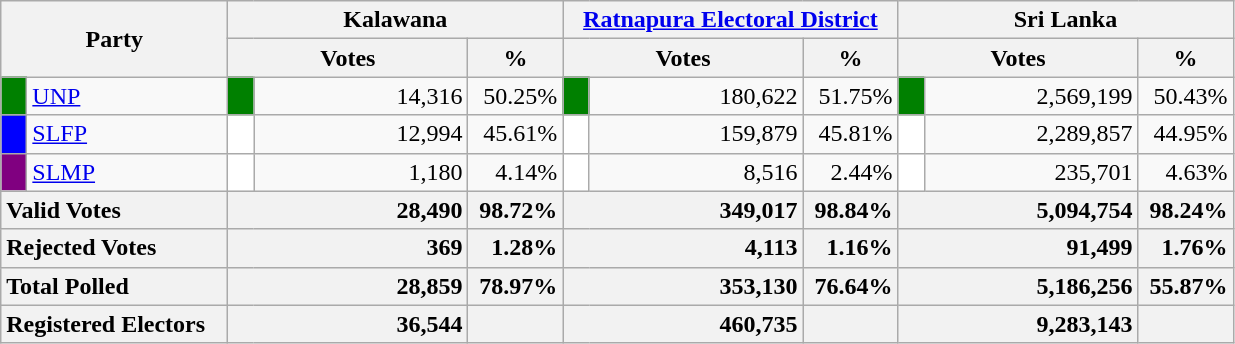<table class="wikitable">
<tr>
<th colspan="2" width="144px"rowspan="2">Party</th>
<th colspan="3" width="216px">Kalawana</th>
<th colspan="3" width="216px"><a href='#'>Ratnapura Electoral District</a></th>
<th colspan="3" width="216px">Sri Lanka</th>
</tr>
<tr>
<th colspan="2" width="144px">Votes</th>
<th>%</th>
<th colspan="2" width="144px">Votes</th>
<th>%</th>
<th colspan="2" width="144px">Votes</th>
<th>%</th>
</tr>
<tr>
<td style="background-color:green;" width="10px"></td>
<td style="text-align:left;"><a href='#'>UNP</a></td>
<td style="background-color:green;" width="10px"></td>
<td style="text-align:right;">14,316</td>
<td style="text-align:right;">50.25%</td>
<td style="background-color:green;" width="10px"></td>
<td style="text-align:right;">180,622</td>
<td style="text-align:right;">51.75%</td>
<td style="background-color:green;" width="10px"></td>
<td style="text-align:right;">2,569,199</td>
<td style="text-align:right;">50.43%</td>
</tr>
<tr>
<td style="background-color:blue;" width="10px"></td>
<td style="text-align:left;"><a href='#'>SLFP</a></td>
<td style="background-color:white;" width="10px"></td>
<td style="text-align:right;">12,994</td>
<td style="text-align:right;">45.61%</td>
<td style="background-color:white;" width="10px"></td>
<td style="text-align:right;">159,879</td>
<td style="text-align:right;">45.81%</td>
<td style="background-color:white;" width="10px"></td>
<td style="text-align:right;">2,289,857</td>
<td style="text-align:right;">44.95%</td>
</tr>
<tr>
<td style="background-color:purple;" width="10px"></td>
<td style="text-align:left;"><a href='#'>SLMP</a></td>
<td style="background-color:white;" width="10px"></td>
<td style="text-align:right;">1,180</td>
<td style="text-align:right;">4.14%</td>
<td style="background-color:white;" width="10px"></td>
<td style="text-align:right;">8,516</td>
<td style="text-align:right;">2.44%</td>
<td style="background-color:white;" width="10px"></td>
<td style="text-align:right;">235,701</td>
<td style="text-align:right;">4.63%</td>
</tr>
<tr>
<th colspan="2" width="144px"style="text-align:left;">Valid Votes</th>
<th style="text-align:right;"colspan="2" width="144px">28,490</th>
<th style="text-align:right;">98.72%</th>
<th style="text-align:right;"colspan="2" width="144px">349,017</th>
<th style="text-align:right;">98.84%</th>
<th style="text-align:right;"colspan="2" width="144px">5,094,754</th>
<th style="text-align:right;">98.24%</th>
</tr>
<tr>
<th colspan="2" width="144px"style="text-align:left;">Rejected Votes</th>
<th style="text-align:right;"colspan="2" width="144px">369</th>
<th style="text-align:right;">1.28%</th>
<th style="text-align:right;"colspan="2" width="144px">4,113</th>
<th style="text-align:right;">1.16%</th>
<th style="text-align:right;"colspan="2" width="144px">91,499</th>
<th style="text-align:right;">1.76%</th>
</tr>
<tr>
<th colspan="2" width="144px"style="text-align:left;">Total Polled</th>
<th style="text-align:right;"colspan="2" width="144px">28,859</th>
<th style="text-align:right;">78.97%</th>
<th style="text-align:right;"colspan="2" width="144px">353,130</th>
<th style="text-align:right;">76.64%</th>
<th style="text-align:right;"colspan="2" width="144px">5,186,256</th>
<th style="text-align:right;">55.87%</th>
</tr>
<tr>
<th colspan="2" width="144px"style="text-align:left;">Registered Electors</th>
<th style="text-align:right;"colspan="2" width="144px">36,544</th>
<th></th>
<th style="text-align:right;"colspan="2" width="144px">460,735</th>
<th></th>
<th style="text-align:right;"colspan="2" width="144px">9,283,143</th>
<th></th>
</tr>
</table>
